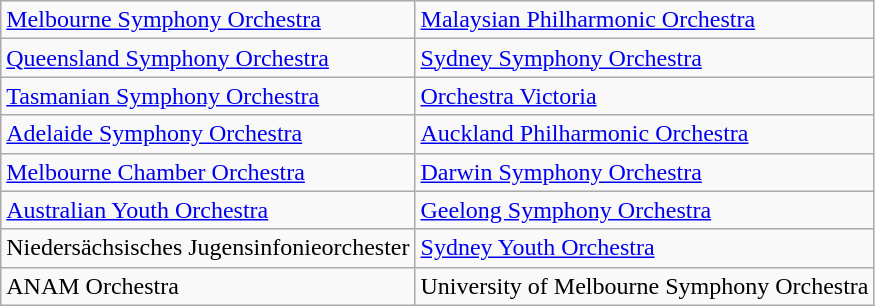<table class="wikitable">
<tr>
<td><a href='#'>Melbourne Symphony Orchestra</a></td>
<td><a href='#'>Malaysian Philharmonic Orchestra</a></td>
</tr>
<tr>
<td><a href='#'>Queensland Symphony Orchestra</a></td>
<td><a href='#'>Sydney Symphony Orchestra</a></td>
</tr>
<tr>
<td><a href='#'>Tasmanian Symphony Orchestra</a></td>
<td><a href='#'>Orchestra Victoria</a></td>
</tr>
<tr>
<td><a href='#'>Adelaide Symphony Orchestra</a></td>
<td><a href='#'>Auckland Philharmonic Orchestra</a></td>
</tr>
<tr>
<td><a href='#'>Melbourne Chamber Orchestra</a></td>
<td><a href='#'>Darwin Symphony Orchestra</a></td>
</tr>
<tr>
<td><a href='#'>Australian Youth Orchestra</a></td>
<td><a href='#'>Geelong Symphony Orchestra</a></td>
</tr>
<tr>
<td>Niedersächsisches Jugensinfonieorchester</td>
<td><a href='#'>Sydney Youth Orchestra</a></td>
</tr>
<tr>
<td>ANAM Orchestra</td>
<td>University of Melbourne Symphony Orchestra </td>
</tr>
</table>
